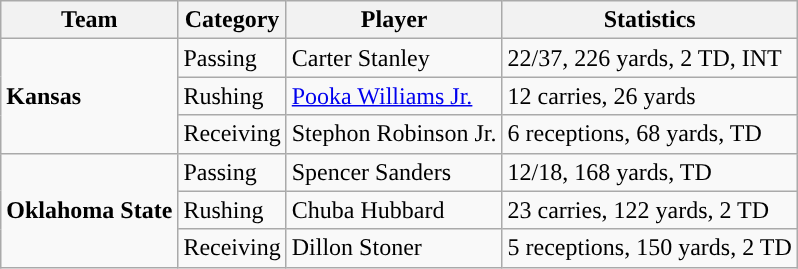<table class="wikitable" style="float: right;">
<tr>
<th>Team</th>
<th>Category</th>
<th>Player</th>
<th>Statistics</th>
</tr>
<tr>
<td rowspan=3><strong>Kansas</strong></td>
<td>Passing</td>
<td>Carter Stanley</td>
<td>22/37, 226 yards, 2 TD, INT</td>
</tr>
<tr>
<td>Rushing</td>
<td><a href='#'>Pooka Williams Jr.</a></td>
<td>12 carries, 26 yards</td>
</tr>
<tr>
<td>Receiving</td>
<td>Stephon Robinson Jr.</td>
<td>6 receptions, 68 yards, TD</td>
</tr>
<tr>
<td rowspan=3><strong>Oklahoma State</strong></td>
<td>Passing</td>
<td>Spencer Sanders</td>
<td>12/18, 168 yards, TD</td>
</tr>
<tr>
<td>Rushing</td>
<td>Chuba Hubbard</td>
<td>23 carries, 122 yards, 2 TD</td>
</tr>
<tr>
<td>Receiving</td>
<td>Dillon Stoner</td>
<td>5 receptions, 150 yards, 2 TD</td>
</tr>
</table>
